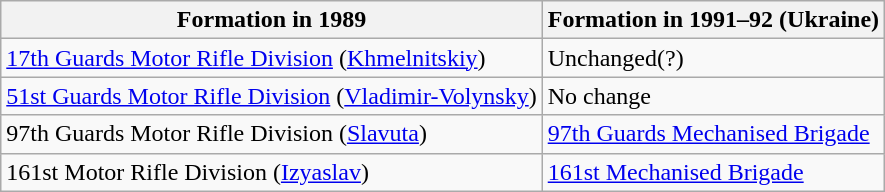<table class="wikitable">
<tr>
<th>Formation in 1989</th>
<th>Formation in 1991–92 (Ukraine)</th>
</tr>
<tr>
<td><a href='#'>17th Guards Motor Rifle Division</a> (<a href='#'>Khmelnitskiy</a>)</td>
<td>Unchanged(?)</td>
</tr>
<tr>
<td><a href='#'>51st Guards Motor Rifle Division</a> (<a href='#'>Vladimir-Volynsky</a>)</td>
<td>No change</td>
</tr>
<tr>
<td>97th Guards Motor Rifle Division (<a href='#'>Slavuta</a>)</td>
<td><a href='#'>97th Guards Mechanised Brigade</a></td>
</tr>
<tr>
<td>161st Motor Rifle Division (<a href='#'>Izyaslav</a>)</td>
<td><a href='#'>161st Mechanised Brigade</a></td>
</tr>
</table>
